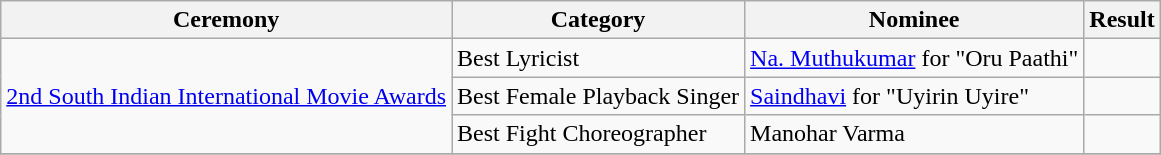<table class="wikitable">
<tr>
<th>Ceremony</th>
<th>Category</th>
<th>Nominee</th>
<th>Result</th>
</tr>
<tr>
<td rowspan="3"><a href='#'>2nd South Indian International Movie Awards</a></td>
<td>Best Lyricist</td>
<td><a href='#'>Na. Muthukumar</a> for "Oru Paathi"</td>
<td></td>
</tr>
<tr>
<td>Best Female Playback Singer</td>
<td><a href='#'>Saindhavi</a> for "Uyirin Uyire"</td>
<td></td>
</tr>
<tr>
<td>Best Fight Choreographer</td>
<td>Manohar Varma</td>
<td></td>
</tr>
<tr>
</tr>
</table>
